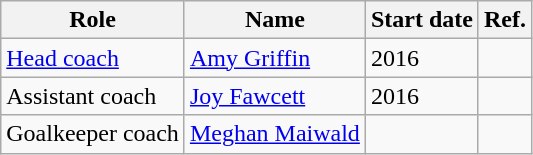<table class="wikitable">
<tr>
<th>Role</th>
<th>Name</th>
<th>Start date</th>
<th>Ref.</th>
</tr>
<tr>
<td><a href='#'>Head coach</a></td>
<td> <a href='#'>Amy Griffin</a></td>
<td>2016</td>
<td></td>
</tr>
<tr>
<td>Assistant coach</td>
<td> <a href='#'>Joy Fawcett</a></td>
<td>2016</td>
<td></td>
</tr>
<tr>
<td>Goalkeeper coach</td>
<td> <a href='#'>Meghan Maiwald</a></td>
<td></td>
<td></td>
</tr>
</table>
